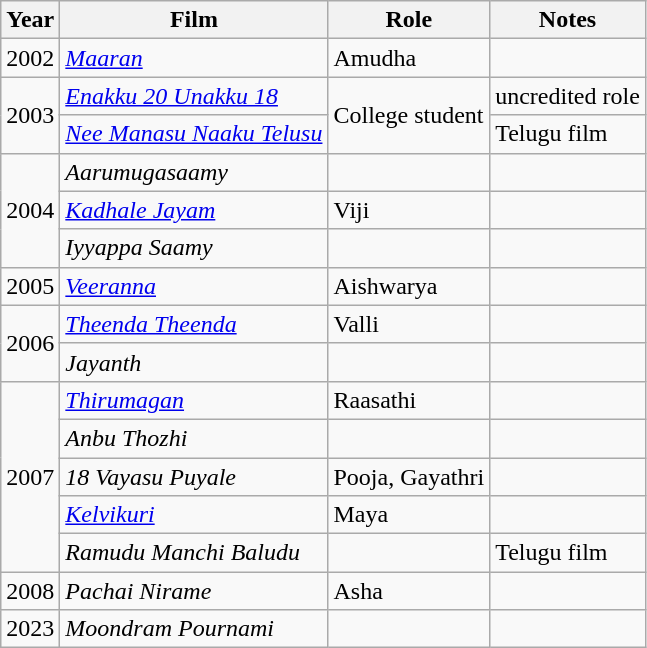<table class="wikitable sortable">
<tr>
<th>Year</th>
<th>Film</th>
<th>Role</th>
<th class="unsortable">Notes</th>
</tr>
<tr>
<td>2002</td>
<td><em><a href='#'>Maaran</a></em></td>
<td>Amudha</td>
<td></td>
</tr>
<tr>
<td rowspan="2">2003</td>
<td><em><a href='#'>Enakku 20 Unakku 18</a></em></td>
<td rowspan="2">College student</td>
<td>uncredited role</td>
</tr>
<tr>
<td><em><a href='#'>Nee Manasu Naaku Telusu</a></em></td>
<td>Telugu film</td>
</tr>
<tr>
<td rowspan="3">2004</td>
<td><em>Aarumugasaamy</em></td>
<td></td>
<td></td>
</tr>
<tr>
<td><em><a href='#'>Kadhale Jayam</a></em></td>
<td>Viji</td>
<td></td>
</tr>
<tr>
<td><em>Iyyappa Saamy</em></td>
<td></td>
<td></td>
</tr>
<tr>
<td rowspan="1">2005</td>
<td><em><a href='#'>Veeranna</a></em></td>
<td>Aishwarya</td>
<td></td>
</tr>
<tr>
<td rowspan="2">2006</td>
<td><em><a href='#'>Theenda Theenda</a></em></td>
<td>Valli</td>
<td></td>
</tr>
<tr>
<td><em>Jayanth</em></td>
<td></td>
<td></td>
</tr>
<tr>
<td rowspan="5">2007</td>
<td><em><a href='#'>Thirumagan</a></em></td>
<td>Raasathi</td>
<td></td>
</tr>
<tr>
<td><em>Anbu Thozhi</em></td>
<td></td>
<td></td>
</tr>
<tr>
<td><em>18 Vayasu Puyale</em></td>
<td>Pooja, Gayathri</td>
<td></td>
</tr>
<tr>
<td><em><a href='#'>Kelvikuri</a></em></td>
<td>Maya</td>
<td></td>
</tr>
<tr>
<td><em>Ramudu Manchi Baludu</em></td>
<td></td>
<td>Telugu film</td>
</tr>
<tr>
<td rowspan="1">2008</td>
<td><em>Pachai Nirame</em></td>
<td>Asha</td>
<td></td>
</tr>
<tr>
<td rowspan="1">2023</td>
<td><em>Moondram Pournami</em></td>
<td></td>
<td></td>
</tr>
</table>
